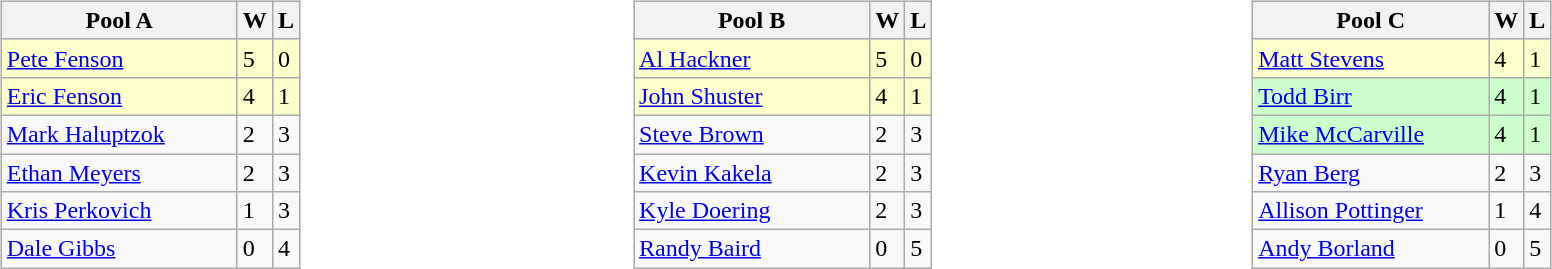<table table>
<tr>
<td valign=top width=10%><br><table class=wikitable>
<tr>
<th width=150>Pool A</th>
<th>W</th>
<th>L</th>
</tr>
<tr bgcolor=#ffffcc>
<td> <a href='#'>Pete Fenson</a></td>
<td>5</td>
<td>0</td>
</tr>
<tr bgcolor=#ffffcc>
<td> <a href='#'>Eric Fenson</a></td>
<td>4</td>
<td>1</td>
</tr>
<tr>
<td> <a href='#'>Mark Haluptzok</a></td>
<td>2</td>
<td>3</td>
</tr>
<tr>
<td> <a href='#'>Ethan Meyers</a></td>
<td>2</td>
<td>3</td>
</tr>
<tr>
<td> <a href='#'>Kris Perkovich</a></td>
<td>1</td>
<td>3</td>
</tr>
<tr>
<td> <a href='#'>Dale Gibbs</a></td>
<td>0</td>
<td>4</td>
</tr>
</table>
</td>
<td valign=top width=10%><br><table class=wikitable>
<tr>
<th width=150>Pool B</th>
<th>W</th>
<th>L</th>
</tr>
<tr bgcolor=#ffffcc>
<td> <a href='#'>Al Hackner</a></td>
<td>5</td>
<td>0</td>
</tr>
<tr bgcolor=#ffffcc>
<td> <a href='#'>John Shuster</a></td>
<td>4</td>
<td>1</td>
</tr>
<tr>
<td> <a href='#'>Steve Brown</a></td>
<td>2</td>
<td>3</td>
</tr>
<tr>
<td> <a href='#'>Kevin Kakela</a></td>
<td>2</td>
<td>3</td>
</tr>
<tr>
<td> <a href='#'>Kyle Doering</a></td>
<td>2</td>
<td>3</td>
</tr>
<tr>
<td> <a href='#'>Randy Baird</a></td>
<td>0</td>
<td>5</td>
</tr>
</table>
</td>
<td valign=top width=10%><br><table class=wikitable>
<tr>
<th width=150>Pool C</th>
<th>W</th>
<th>L</th>
</tr>
<tr bgcolor=#ffffcc>
<td> <a href='#'>Matt Stevens</a></td>
<td>4</td>
<td>1</td>
</tr>
<tr bgcolor=#ccffcc>
<td> <a href='#'>Todd Birr</a></td>
<td>4</td>
<td>1</td>
</tr>
<tr bgcolor=#ccffcc>
<td> <a href='#'>Mike McCarville</a></td>
<td>4</td>
<td>1</td>
</tr>
<tr>
<td> <a href='#'>Ryan Berg</a></td>
<td>2</td>
<td>3</td>
</tr>
<tr>
<td> <a href='#'>Allison Pottinger</a></td>
<td>1</td>
<td>4</td>
</tr>
<tr>
<td> <a href='#'>Andy Borland</a></td>
<td>0</td>
<td>5</td>
</tr>
</table>
</td>
</tr>
</table>
